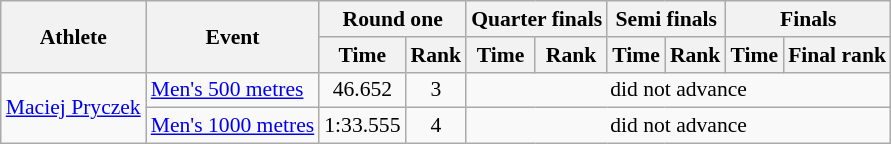<table class="wikitable" style="font-size:90%">
<tr>
<th rowspan="2">Athlete</th>
<th rowspan="2">Event</th>
<th colspan="2">Round one</th>
<th colspan="2">Quarter finals</th>
<th colspan="2">Semi finals</th>
<th colspan="2">Finals</th>
</tr>
<tr>
<th>Time</th>
<th>Rank</th>
<th>Time</th>
<th>Rank</th>
<th>Time</th>
<th>Rank</th>
<th>Time</th>
<th>Final rank</th>
</tr>
<tr>
<td rowspan=2><a href='#'>Maciej Pryczek</a></td>
<td><a href='#'>Men's 500 metres</a></td>
<td align="center">46.652</td>
<td align="center">3</td>
<td align="center" colspan="6">did not advance</td>
</tr>
<tr>
<td><a href='#'>Men's 1000 metres</a></td>
<td align="center">1:33.555</td>
<td align="center">4</td>
<td align="center" colspan="6">did not advance</td>
</tr>
</table>
